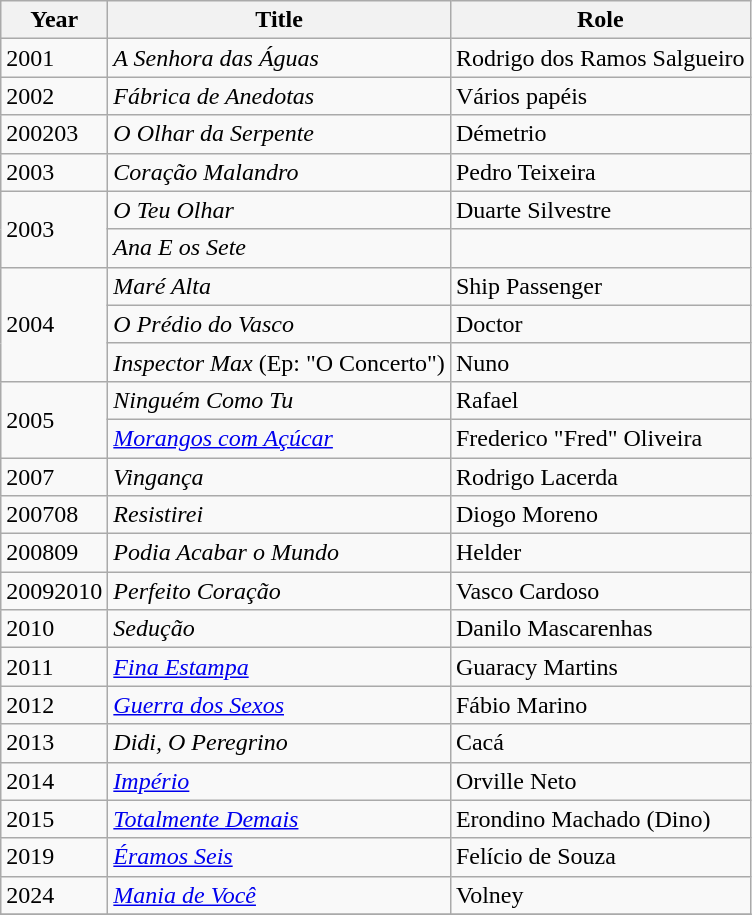<table class="wikitable">
<tr>
<th>Year</th>
<th>Title</th>
<th>Role</th>
</tr>
<tr>
<td>2001</td>
<td><em>A Senhora das Águas</em></td>
<td>Rodrigo dos Ramos Salgueiro</td>
</tr>
<tr>
<td>2002</td>
<td><em>Fábrica de Anedotas</em></td>
<td>Vários papéis</td>
</tr>
<tr>
<td>200203</td>
<td><em>O Olhar da Serpente</em></td>
<td>Démetrio</td>
</tr>
<tr>
<td>2003</td>
<td><em>Coração Malandro</em></td>
<td>Pedro Teixeira</td>
</tr>
<tr>
<td rowspan=2>2003</td>
<td><em>O Teu Olhar</em></td>
<td>Duarte Silvestre</td>
</tr>
<tr>
<td><em>Ana E os Sete</em></td>
<td></td>
</tr>
<tr>
<td rowspan=3>2004</td>
<td><em>Maré Alta</em></td>
<td>Ship Passenger</td>
</tr>
<tr>
<td><em>O Prédio do Vasco</em></td>
<td>Doctor</td>
</tr>
<tr>
<td><em>Inspector Max</em> (Ep: "O Concerto")</td>
<td>Nuno</td>
</tr>
<tr>
<td rowspan=2>2005</td>
<td><em>Ninguém Como Tu</em></td>
<td>Rafael</td>
</tr>
<tr>
<td><em><a href='#'>Morangos com Açúcar</a></em></td>
<td>Frederico "Fred" Oliveira</td>
</tr>
<tr>
<td>2007</td>
<td><em>Vingança</em></td>
<td>Rodrigo Lacerda</td>
</tr>
<tr>
<td>200708</td>
<td><em>Resistirei</em></td>
<td>Diogo Moreno</td>
</tr>
<tr>
<td>200809</td>
<td><em>Podia Acabar o Mundo</em></td>
<td>Helder</td>
</tr>
<tr>
<td>20092010</td>
<td><em>Perfeito Coração</em></td>
<td>Vasco Cardoso</td>
</tr>
<tr>
<td>2010</td>
<td><em>Sedução</em></td>
<td>Danilo Mascarenhas</td>
</tr>
<tr>
<td>2011</td>
<td><em><a href='#'>Fina Estampa</a></em></td>
<td>Guaracy Martins</td>
</tr>
<tr>
<td>2012</td>
<td><em><a href='#'>Guerra dos Sexos</a></em></td>
<td>Fábio Marino</td>
</tr>
<tr>
<td>2013</td>
<td><em>Didi, O Peregrino</em></td>
<td>Cacá</td>
</tr>
<tr>
<td>2014</td>
<td><em><a href='#'>Império</a></em></td>
<td>Orville Neto</td>
</tr>
<tr>
<td>2015</td>
<td><em><a href='#'>Totalmente Demais</a></em></td>
<td>Erondino Machado (Dino)</td>
</tr>
<tr>
<td>2019</td>
<td><em><a href='#'>Éramos Seis</a></em></td>
<td>Felício de Souza</td>
</tr>
<tr>
<td>2024</td>
<td><a href='#'><em>Mania de Você</em></a></td>
<td>Volney</td>
</tr>
<tr>
</tr>
</table>
